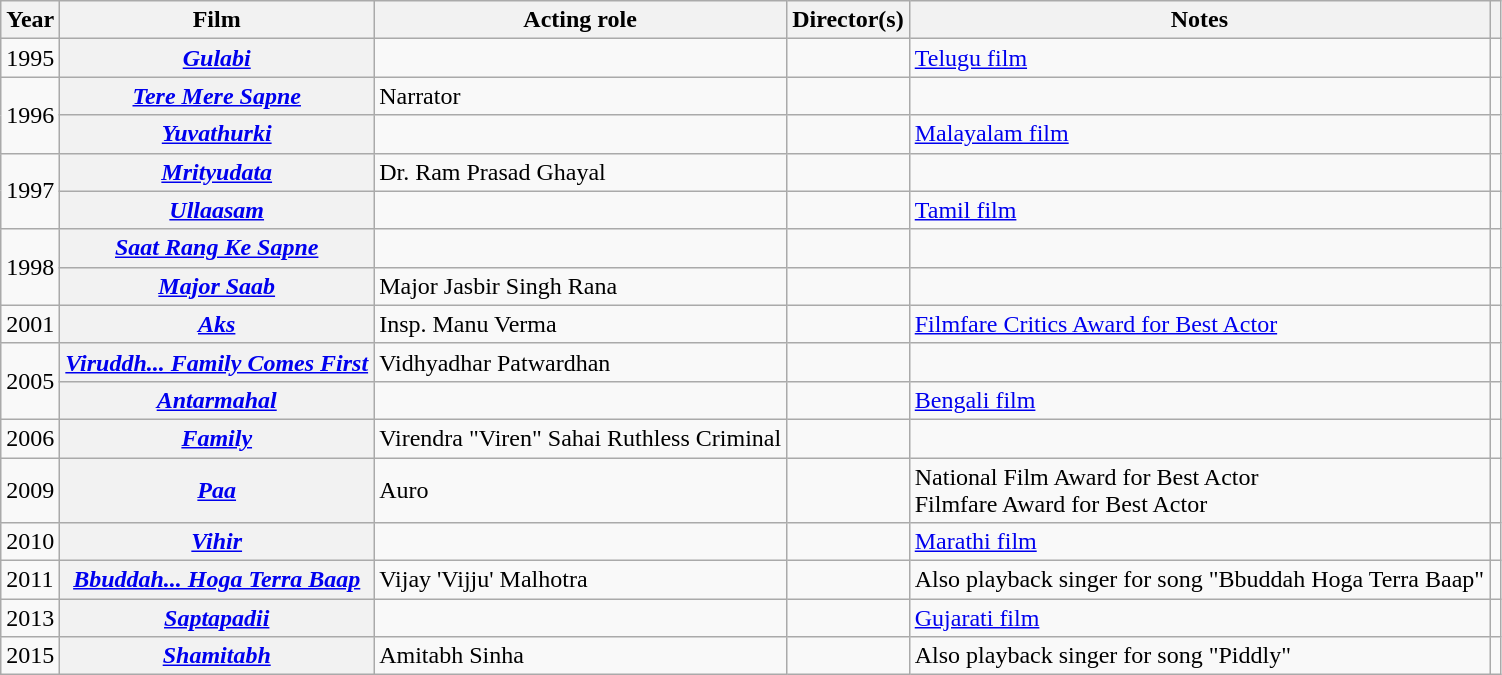<table class="wikitable plainrowheaders sortable" style="margin-right: 0;">
<tr>
<th scope="col">Year</th>
<th scope="col">Film</th>
<th scope="col">Acting role</th>
<th scope="col">Director(s)</th>
<th scope="col" class="unsortable">Notes</th>
<th scope="col" class="unsortable"></th>
</tr>
<tr>
<td>1995</td>
<th scope="row"><em><a href='#'>Gulabi</a></em></th>
<td></td>
<td></td>
<td><a href='#'>Telugu film</a></td>
<td style="text-align: center;"></td>
</tr>
<tr>
<td rowspan="2">1996</td>
<th scope="row"><em><a href='#'>Tere Mere Sapne</a></em></th>
<td>Narrator</td>
<td></td>
<td></td>
<td style="text-align: center;"></td>
</tr>
<tr>
<th scope="row"><em><a href='#'>Yuvathurki</a></em></th>
<td></td>
<td></td>
<td><a href='#'>Malayalam film</a></td>
<td style="text-align: center;"></td>
</tr>
<tr>
<td rowspan="2">1997</td>
<th scope="row"><em><a href='#'>Mrityudata</a></em></th>
<td>Dr. Ram Prasad Ghayal</td>
<td></td>
<td></td>
<td style="text-align: center;"></td>
</tr>
<tr>
<th scope="row"><em><a href='#'>Ullaasam</a></em></th>
<td></td>
<td></td>
<td><a href='#'>Tamil film</a></td>
<td style="text-align: center;"></td>
</tr>
<tr>
<td rowspan="2">1998</td>
<th scope="row"><em><a href='#'>Saat Rang Ke Sapne</a></em></th>
<td></td>
<td></td>
<td></td>
<td style="text-align: center;"></td>
</tr>
<tr>
<th scope="row"><em><a href='#'>Major Saab</a></em></th>
<td>Major Jasbir Singh Rana</td>
<td></td>
<td></td>
<td style="text-align: center;"></td>
</tr>
<tr>
<td>2001</td>
<th scope="row"><em><a href='#'>Aks</a></em></th>
<td>Insp. Manu Verma</td>
<td></td>
<td><a href='#'>Filmfare Critics Award for Best Actor</a></td>
<td style="text-align: center;"></td>
</tr>
<tr>
<td rowspan="2">2005</td>
<th scope="row"><em><a href='#'>Viruddh... Family Comes First</a></em></th>
<td>Vidhyadhar Patwardhan</td>
<td></td>
<td></td>
<td style="text-align: center;"></td>
</tr>
<tr>
<th scope="row"><em><a href='#'>Antarmahal</a></em></th>
<td></td>
<td></td>
<td><a href='#'>Bengali film</a></td>
<td style="text-align: center;"></td>
</tr>
<tr>
<td>2006</td>
<th scope="row"><em><a href='#'>Family</a></em></th>
<td>Virendra "Viren" Sahai Ruthless Criminal</td>
<td></td>
<td></td>
<td style="text-align: center;"></td>
</tr>
<tr>
<td>2009</td>
<th scope="row"><em><a href='#'>Paa</a></em></th>
<td>Auro</td>
<td></td>
<td>National Film Award for Best Actor<br>Filmfare Award for Best Actor</td>
<td style="text-align: center;"></td>
</tr>
<tr>
<td>2010</td>
<th scope="row"><em><a href='#'>Vihir</a></em></th>
<td></td>
<td></td>
<td><a href='#'>Marathi film</a></td>
<td style="text-align: center;"></td>
</tr>
<tr>
<td>2011</td>
<th scope="row"><em><a href='#'>Bbuddah... Hoga Terra Baap</a></em></th>
<td>Vijay 'Vijju' Malhotra</td>
<td></td>
<td>Also playback singer for song "Bbuddah Hoga Terra Baap"</td>
<td style="text-align: center;"></td>
</tr>
<tr>
<td>2013</td>
<th scope="row"><em><a href='#'>Saptapadii</a></em></th>
<td></td>
<td></td>
<td><a href='#'>Gujarati film</a></td>
<td style="text-align: center;"></td>
</tr>
<tr>
<td>2015</td>
<th scope="row"><em><a href='#'>Shamitabh</a></em></th>
<td>Amitabh Sinha</td>
<td></td>
<td>Also playback singer for song "Piddly"</td>
<td style="text-align: center;"></td>
</tr>
</table>
